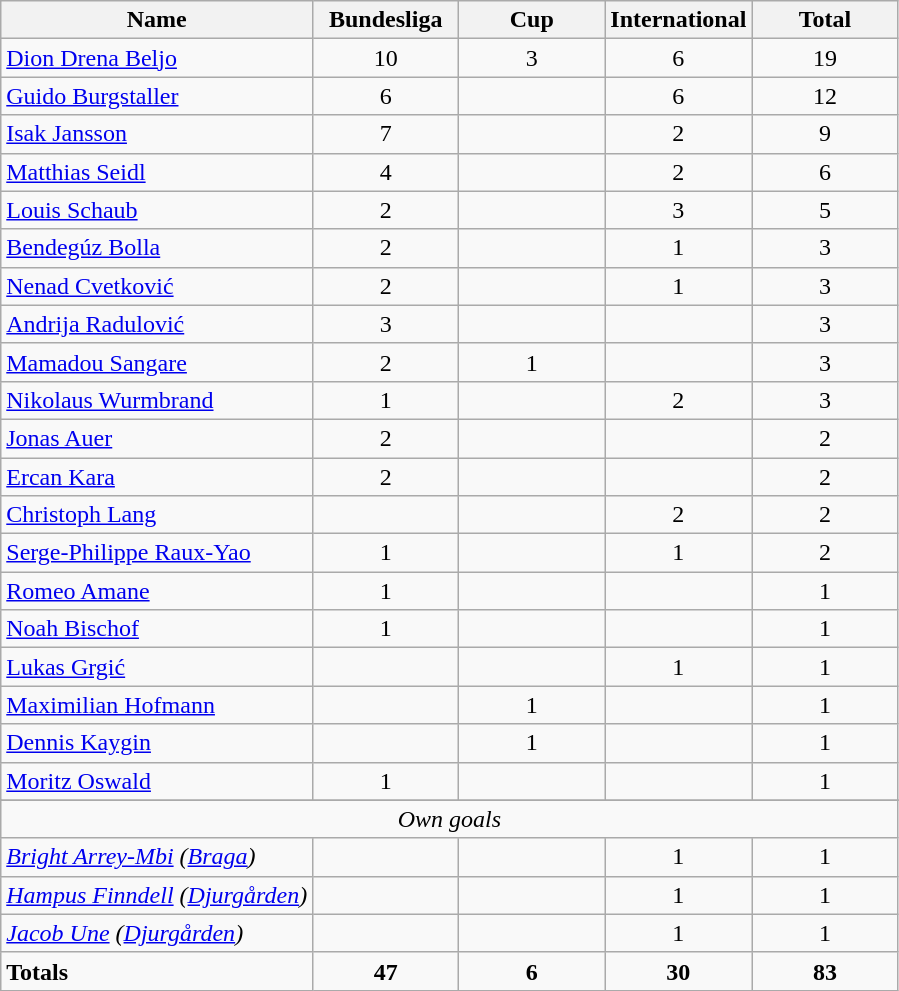<table class="wikitable sortable" style="text-align: center;">
<tr>
<th class="unsortable">Name</th>
<th width=90>Bundesliga</th>
<th width=90>Cup</th>
<th width=90>International</th>
<th width=90>Total</th>
</tr>
<tr>
<td align="left"> <a href='#'>Dion Drena Beljo</a></td>
<td>10</td>
<td>3</td>
<td>6</td>
<td>19</td>
</tr>
<tr>
<td align="left"> <a href='#'>Guido Burgstaller</a></td>
<td>6</td>
<td></td>
<td>6</td>
<td>12</td>
</tr>
<tr>
<td align="left"> <a href='#'>Isak Jansson</a></td>
<td>7</td>
<td></td>
<td>2</td>
<td>9</td>
</tr>
<tr>
<td align="left"> <a href='#'>Matthias Seidl</a></td>
<td>4</td>
<td></td>
<td>2</td>
<td>6</td>
</tr>
<tr>
<td align="left"> <a href='#'>Louis Schaub</a></td>
<td>2</td>
<td></td>
<td>3</td>
<td>5</td>
</tr>
<tr>
<td align="left"> <a href='#'>Bendegúz Bolla</a></td>
<td>2</td>
<td></td>
<td>1</td>
<td>3</td>
</tr>
<tr>
<td align="left"> <a href='#'>Nenad Cvetković</a></td>
<td>2</td>
<td></td>
<td>1</td>
<td>3</td>
</tr>
<tr>
<td align="left"> <a href='#'>Andrija Radulović</a></td>
<td>3</td>
<td></td>
<td></td>
<td>3</td>
</tr>
<tr>
<td align="left"> <a href='#'>Mamadou Sangare</a></td>
<td>2</td>
<td>1</td>
<td></td>
<td>3</td>
</tr>
<tr>
<td align="left"> <a href='#'>Nikolaus Wurmbrand</a></td>
<td>1</td>
<td></td>
<td>2</td>
<td>3</td>
</tr>
<tr>
<td align="left"> <a href='#'>Jonas Auer</a></td>
<td>2</td>
<td></td>
<td></td>
<td>2</td>
</tr>
<tr>
<td align="left"> <a href='#'>Ercan Kara</a></td>
<td>2</td>
<td></td>
<td></td>
<td>2</td>
</tr>
<tr>
<td align="left"> <a href='#'>Christoph Lang</a></td>
<td></td>
<td></td>
<td>2</td>
<td>2</td>
</tr>
<tr>
<td align="left"> <a href='#'>Serge-Philippe Raux-Yao</a></td>
<td>1</td>
<td></td>
<td>1</td>
<td>2</td>
</tr>
<tr>
<td align="left"> <a href='#'>Romeo Amane</a></td>
<td>1</td>
<td></td>
<td></td>
<td>1</td>
</tr>
<tr>
<td align="left"> <a href='#'>Noah Bischof</a></td>
<td>1</td>
<td></td>
<td></td>
<td>1</td>
</tr>
<tr>
<td align="left"> <a href='#'>Lukas Grgić</a></td>
<td></td>
<td></td>
<td>1</td>
<td>1</td>
</tr>
<tr>
<td align="left"> <a href='#'>Maximilian Hofmann</a></td>
<td></td>
<td>1</td>
<td></td>
<td>1</td>
</tr>
<tr>
<td align="left"> <a href='#'>Dennis Kaygin</a></td>
<td></td>
<td>1</td>
<td></td>
<td>1</td>
</tr>
<tr>
<td align="left"> <a href='#'>Moritz Oswald</a></td>
<td>1</td>
<td></td>
<td></td>
<td>1</td>
</tr>
<tr>
</tr>
<tr class="sortbottom">
<td colspan="5"><em>Own goals</em></td>
</tr>
<tr>
<td align="left"> <em><a href='#'>Bright Arrey-Mbi</a> (<a href='#'>Braga</a>)</em></td>
<td></td>
<td></td>
<td>1</td>
<td>1</td>
</tr>
<tr>
<td align="left"> <em><a href='#'>Hampus Finndell</a> (<a href='#'>Djurgården</a>)</em></td>
<td></td>
<td></td>
<td>1</td>
<td>1</td>
</tr>
<tr>
<td align="left"> <em><a href='#'>Jacob Une</a> (<a href='#'>Djurgården</a>)</em></td>
<td></td>
<td></td>
<td>1</td>
<td>1</td>
</tr>
<tr class="sortbottom">
<td align="left"><strong>Totals</strong></td>
<td><strong>47</strong></td>
<td><strong> 6</strong></td>
<td><strong>30</strong></td>
<td><strong>83</strong></td>
</tr>
</table>
